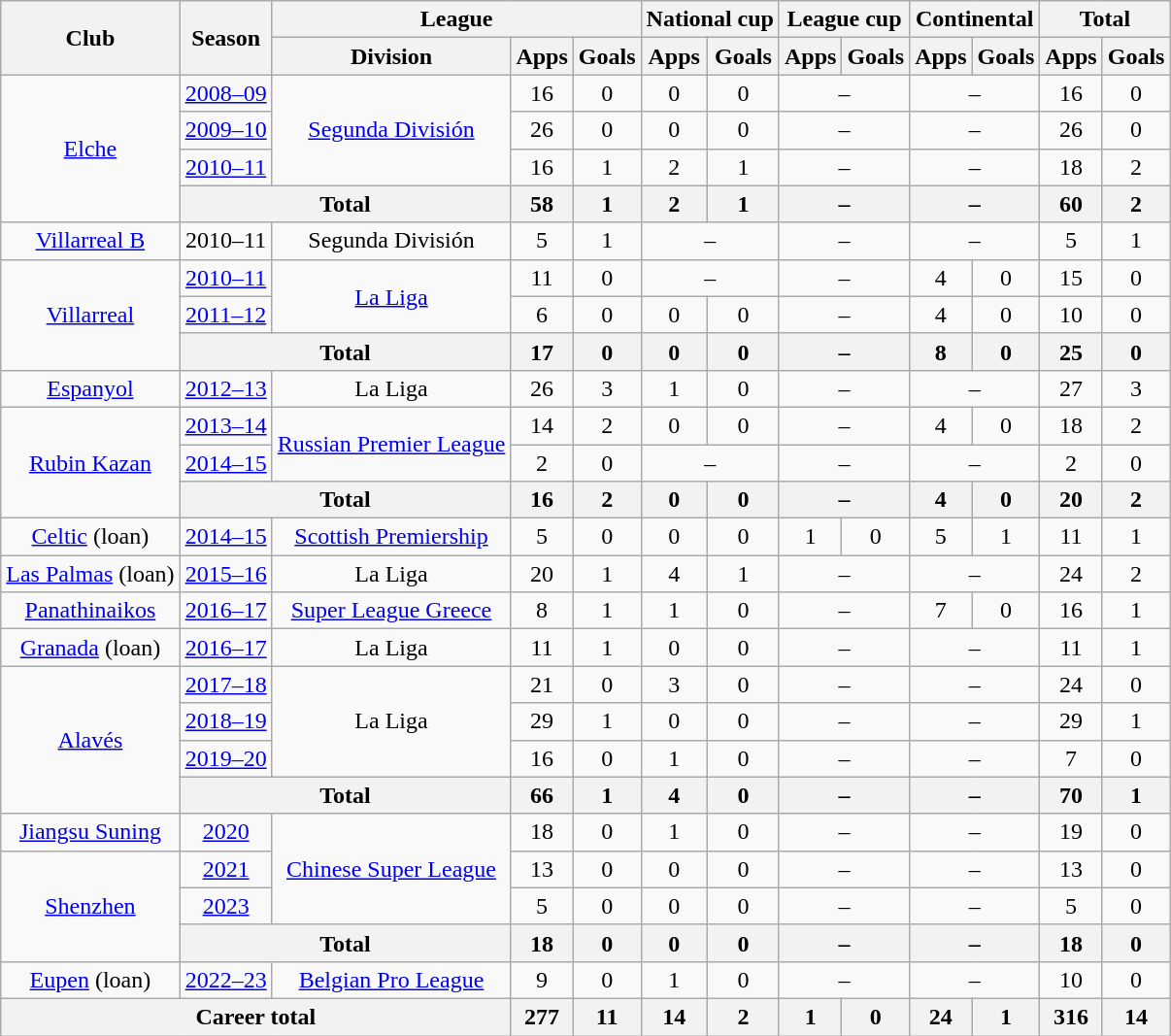<table class="wikitable" style="text-align:center">
<tr>
<th rowspan="2">Club</th>
<th rowspan="2">Season</th>
<th colspan="3">League</th>
<th colspan="2">National cup</th>
<th colspan="2">League cup</th>
<th colspan="2">Continental</th>
<th colspan="2">Total</th>
</tr>
<tr>
<th>Division</th>
<th>Apps</th>
<th>Goals</th>
<th>Apps</th>
<th>Goals</th>
<th>Apps</th>
<th>Goals</th>
<th>Apps</th>
<th>Goals</th>
<th>Apps</th>
<th>Goals</th>
</tr>
<tr>
<td rowspan="4"><a href='#'>Elche</a></td>
<td><a href='#'>2008–09</a></td>
<td rowspan="3"><a href='#'>Segunda División</a></td>
<td>16</td>
<td>0</td>
<td>0</td>
<td>0</td>
<td colspan="2">–</td>
<td colspan="2">–</td>
<td>16</td>
<td>0</td>
</tr>
<tr>
<td><a href='#'>2009–10</a></td>
<td>26</td>
<td>0</td>
<td>0</td>
<td>0</td>
<td colspan="2">–</td>
<td colspan="2">–</td>
<td>26</td>
<td>0</td>
</tr>
<tr>
<td><a href='#'>2010–11</a></td>
<td>16</td>
<td>1</td>
<td>2</td>
<td>1</td>
<td colspan="2">–</td>
<td colspan="2">–</td>
<td>18</td>
<td>2</td>
</tr>
<tr>
<th colspan="2">Total</th>
<th>58</th>
<th>1</th>
<th>2</th>
<th>1</th>
<th colspan="2">–</th>
<th colspan="2">–</th>
<th>60</th>
<th>2</th>
</tr>
<tr>
<td><a href='#'>Villarreal B</a></td>
<td>2010–11</td>
<td>Segunda División</td>
<td>5</td>
<td>1</td>
<td colspan="2">–</td>
<td colspan="2">–</td>
<td colspan="2">–</td>
<td>5</td>
<td>1</td>
</tr>
<tr>
<td rowspan="3"><a href='#'>Villarreal</a></td>
<td><a href='#'>2010–11</a></td>
<td rowspan="2"><a href='#'>La Liga</a></td>
<td>11</td>
<td>0</td>
<td colspan="2">–</td>
<td colspan="2">–</td>
<td>4</td>
<td>0</td>
<td>15</td>
<td>0</td>
</tr>
<tr>
<td><a href='#'>2011–12</a></td>
<td>6</td>
<td>0</td>
<td>0</td>
<td>0</td>
<td colspan="2">–</td>
<td>4</td>
<td>0</td>
<td>10</td>
<td>0</td>
</tr>
<tr>
<th colspan="2">Total</th>
<th>17</th>
<th>0</th>
<th>0</th>
<th>0</th>
<th colspan="2">–</th>
<th>8</th>
<th>0</th>
<th>25</th>
<th>0</th>
</tr>
<tr>
<td><a href='#'>Espanyol</a></td>
<td><a href='#'>2012–13</a></td>
<td>La Liga</td>
<td>26</td>
<td>3</td>
<td>1</td>
<td>0</td>
<td colspan="2">–</td>
<td colspan="2">–</td>
<td>27</td>
<td>3</td>
</tr>
<tr>
<td rowspan="3"><a href='#'>Rubin Kazan</a></td>
<td><a href='#'>2013–14</a></td>
<td rowspan="2"><a href='#'>Russian Premier League</a></td>
<td>14</td>
<td>2</td>
<td>0</td>
<td>0</td>
<td colspan="2">–</td>
<td>4</td>
<td>0</td>
<td>18</td>
<td>2</td>
</tr>
<tr>
<td><a href='#'>2014–15</a></td>
<td>2</td>
<td>0</td>
<td colspan="2">–</td>
<td colspan="2">–</td>
<td colspan="2">–</td>
<td>2</td>
<td>0</td>
</tr>
<tr>
<th colspan="2">Total</th>
<th>16</th>
<th>2</th>
<th>0</th>
<th>0</th>
<th colspan="2">–</th>
<th>4</th>
<th>0</th>
<th>20</th>
<th>2</th>
</tr>
<tr>
<td><a href='#'>Celtic</a> (loan)</td>
<td><a href='#'>2014–15</a></td>
<td><a href='#'>Scottish Premiership</a></td>
<td>5</td>
<td>0</td>
<td>0</td>
<td>0</td>
<td>1</td>
<td>0</td>
<td>5</td>
<td>1</td>
<td>11</td>
<td>1</td>
</tr>
<tr>
<td><a href='#'>Las Palmas</a> (loan)</td>
<td><a href='#'>2015–16</a></td>
<td>La Liga</td>
<td>20</td>
<td>1</td>
<td>4</td>
<td>1</td>
<td colspan="2">–</td>
<td colspan="2">–</td>
<td>24</td>
<td>2</td>
</tr>
<tr>
<td><a href='#'>Panathinaikos</a></td>
<td><a href='#'>2016–17</a></td>
<td><a href='#'>Super League Greece</a></td>
<td>8</td>
<td>1</td>
<td>1</td>
<td>0</td>
<td colspan="2">–</td>
<td>7</td>
<td>0</td>
<td>16</td>
<td>1</td>
</tr>
<tr>
<td><a href='#'>Granada</a> (loan)</td>
<td><a href='#'>2016–17</a></td>
<td>La Liga</td>
<td>11</td>
<td>1</td>
<td>0</td>
<td>0</td>
<td colspan="2">–</td>
<td colspan="2">–</td>
<td>11</td>
<td>1</td>
</tr>
<tr>
<td rowspan="4"><a href='#'>Alavés</a></td>
<td><a href='#'>2017–18</a></td>
<td rowspan="3">La Liga</td>
<td>21</td>
<td>0</td>
<td>3</td>
<td>0</td>
<td colspan="2">–</td>
<td colspan="2">–</td>
<td>24</td>
<td>0</td>
</tr>
<tr>
<td><a href='#'>2018–19</a></td>
<td>29</td>
<td>1</td>
<td>0</td>
<td>0</td>
<td colspan="2">–</td>
<td colspan="2">–</td>
<td>29</td>
<td>1</td>
</tr>
<tr>
<td><a href='#'>2019–20</a></td>
<td>16</td>
<td>0</td>
<td>1</td>
<td>0</td>
<td colspan="2">–</td>
<td colspan="2">–</td>
<td>7</td>
<td>0</td>
</tr>
<tr>
<th colspan="2">Total</th>
<th>66</th>
<th>1</th>
<th>4</th>
<th>0</th>
<th colspan="2">–</th>
<th colspan="2">–</th>
<th>70</th>
<th>1</th>
</tr>
<tr>
<td><a href='#'>Jiangsu Suning</a></td>
<td><a href='#'>2020</a></td>
<td rowspan="3"><a href='#'>Chinese Super League</a></td>
<td>18</td>
<td>0</td>
<td>1</td>
<td>0</td>
<td colspan="2">–</td>
<td colspan="2">–</td>
<td>19</td>
<td>0</td>
</tr>
<tr>
<td rowspan="3"><a href='#'>Shenzhen</a></td>
<td><a href='#'>2021</a></td>
<td>13</td>
<td>0</td>
<td>0</td>
<td>0</td>
<td colspan="2">–</td>
<td colspan="2">–</td>
<td>13</td>
<td>0</td>
</tr>
<tr>
<td><a href='#'>2023</a></td>
<td>5</td>
<td>0</td>
<td>0</td>
<td>0</td>
<td colspan="2">–</td>
<td colspan="2">–</td>
<td>5</td>
<td>0</td>
</tr>
<tr>
<th colspan="2">Total</th>
<th>18</th>
<th>0</th>
<th>0</th>
<th>0</th>
<th colspan="2">–</th>
<th colspan="2">–</th>
<th>18</th>
<th>0</th>
</tr>
<tr>
<td><a href='#'>Eupen</a> (loan)</td>
<td><a href='#'>2022–23</a></td>
<td><a href='#'>Belgian Pro League</a></td>
<td>9</td>
<td>0</td>
<td>1</td>
<td>0</td>
<td colspan="2">–</td>
<td colspan="2">–</td>
<td>10</td>
<td>0</td>
</tr>
<tr>
<th colspan="3">Career total</th>
<th>277</th>
<th>11</th>
<th>14</th>
<th>2</th>
<th>1</th>
<th>0</th>
<th>24</th>
<th>1</th>
<th>316</th>
<th>14</th>
</tr>
</table>
